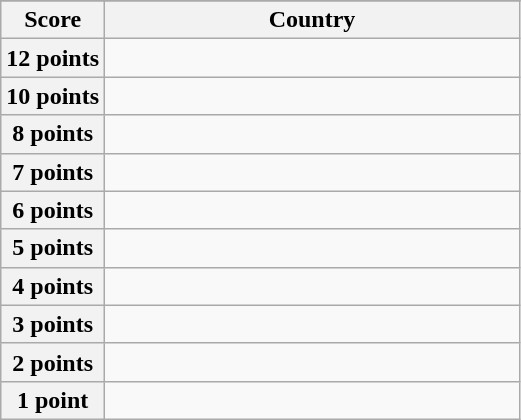<table class="wikitable">
<tr>
</tr>
<tr>
<th scope="col" width="20%">Score</th>
<th scope="col">Country</th>
</tr>
<tr>
<th scope="row">12 points</th>
<td></td>
</tr>
<tr>
<th scope="row">10 points</th>
<td></td>
</tr>
<tr>
<th scope="row">8 points</th>
<td></td>
</tr>
<tr>
<th scope="row">7 points</th>
<td></td>
</tr>
<tr>
<th scope="row">6 points</th>
<td></td>
</tr>
<tr>
<th scope="row">5 points</th>
<td></td>
</tr>
<tr>
<th scope="row">4 points</th>
<td></td>
</tr>
<tr>
<th scope="row">3 points</th>
<td></td>
</tr>
<tr>
<th scope="row">2 points</th>
<td></td>
</tr>
<tr>
<th scope="row">1 point</th>
<td></td>
</tr>
</table>
